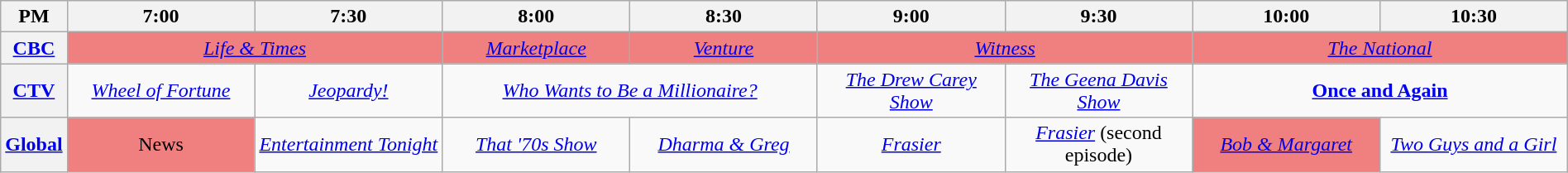<table class="wikitable" width="100%">
<tr>
<th width="4%">PM</th>
<th width="12%">7:00</th>
<th width="12%">7:30</th>
<th width="12%">8:00</th>
<th width="12%">8:30</th>
<th width="12%">9:00</th>
<th width="12%">9:30</th>
<th width="12%">10:00</th>
<th width="12%">10:30</th>
</tr>
<tr align="center">
<th><a href='#'>CBC</a></th>
<td colspan="2" align="center" bgcolor="#F08080"><em><a href='#'>Life & Times</a></em></td>
<td colspan="1" align="center" bgcolor="#F08080"><em><a href='#'>Marketplace</a></em></td>
<td colspan="1" align="center" bgcolor="#F08080"><em><a href='#'>Venture</a></em></td>
<td colspan="2" align="center" bgcolor="#F08080"><em><a href='#'>Witness</a></em></td>
<td colspan="2" align="center" bgcolor="#F08080"><em><a href='#'>The National</a></em></td>
</tr>
<tr align="center">
<th><a href='#'>CTV</a></th>
<td colspan="1" align="center"><em><a href='#'>Wheel of Fortune</a></em></td>
<td colspan="1" align="center"><em><a href='#'>Jeopardy!</a></em></td>
<td colspan="2" align="center"><em><a href='#'>Who Wants to Be a Millionaire?</a></em></td>
<td colspan="1" align="center"><em><a href='#'>The Drew Carey Show</a></em></td>
<td colspan="1" align="center"><em><a href='#'>The Geena Davis Show</a></em></td>
<td colspan="2" align="center"><strong><a href='#'>Once and Again</a></strong></td>
</tr>
<tr align="center">
<th><a href='#'>Global</a></th>
<td colspan="1" align="center" bgcolor="#F08080">News</td>
<td colspan="1" align="center"><em><a href='#'>Entertainment Tonight</a></em></td>
<td colspan="1" align="center"><em><a href='#'>That '70s Show</a></em></td>
<td colspan="1" align="center"><em><a href='#'>Dharma & Greg</a></em></td>
<td colspan="1" align="center"><em><a href='#'>Frasier</a></em></td>
<td colspan="1" align="center"><em><a href='#'>Frasier</a></em> (second episode)</td>
<td colspan="1" align="center" bgcolor="#F08080"><em><a href='#'>Bob & Margaret</a></em></td>
<td colspan="1" align="center"><em><a href='#'>Two Guys and a Girl</a></em></td>
</tr>
</table>
